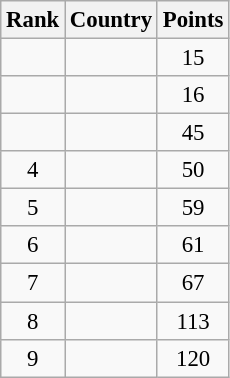<table class="wikitable sortable" style=" text-align:center; font-size:95%;">
<tr>
<th>Rank</th>
<th>Country</th>
<th>Points</th>
</tr>
<tr>
<td></td>
<td align=left></td>
<td>15</td>
</tr>
<tr>
<td></td>
<td align=left></td>
<td>16</td>
</tr>
<tr>
<td></td>
<td align=left></td>
<td>45</td>
</tr>
<tr>
<td>4</td>
<td align=left></td>
<td>50</td>
</tr>
<tr>
<td>5</td>
<td align=left></td>
<td>59</td>
</tr>
<tr>
<td>6</td>
<td align=left></td>
<td>61</td>
</tr>
<tr>
<td>7</td>
<td align=left></td>
<td>67</td>
</tr>
<tr>
<td>8</td>
<td align=left></td>
<td>113</td>
</tr>
<tr>
<td>9</td>
<td align=left></td>
<td>120</td>
</tr>
</table>
